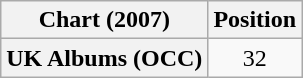<table class="wikitable plainrowheaders" style="text-align:center;">
<tr>
<th scope="col">Chart (2007)</th>
<th scope="col">Position</th>
</tr>
<tr>
<th scope="row">UK Albums (OCC)</th>
<td>32</td>
</tr>
</table>
